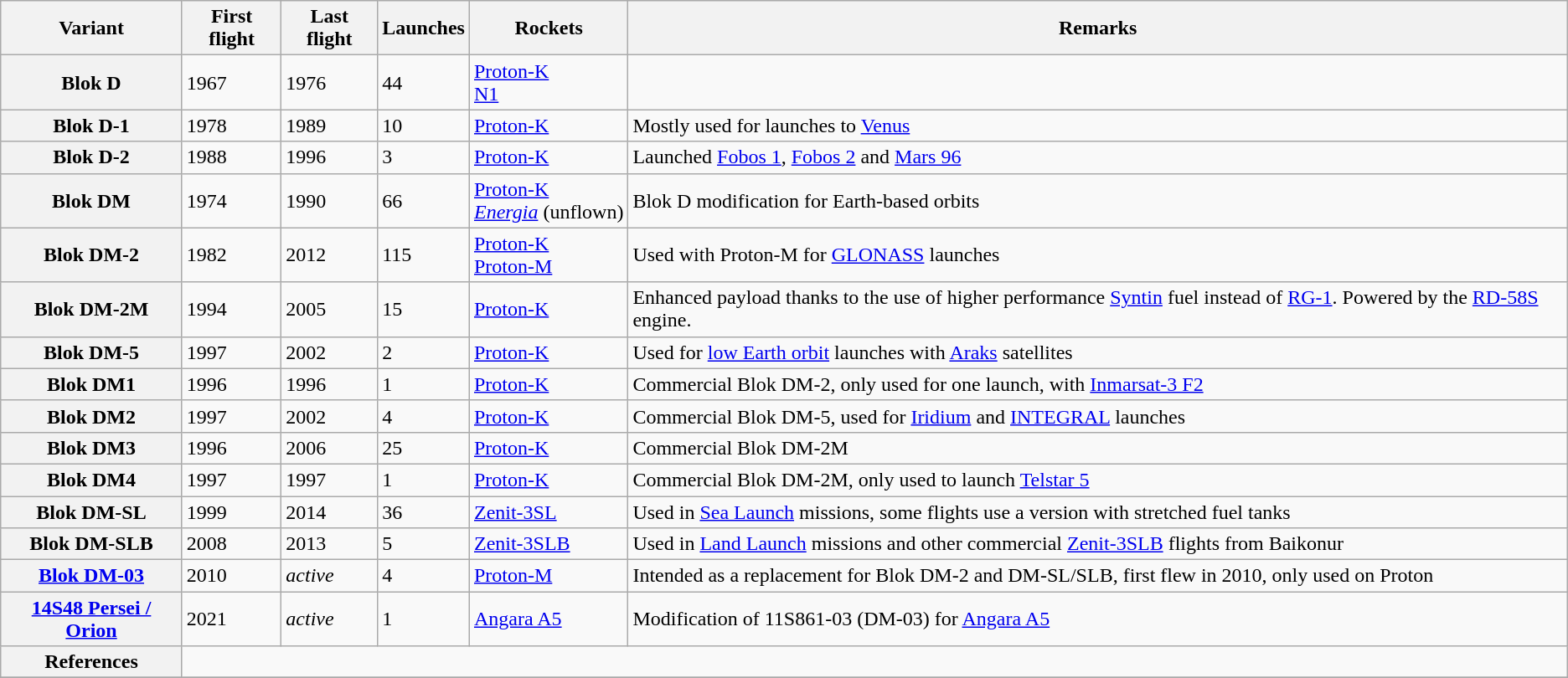<table class="wikitable sortable">
<tr>
<th>Variant</th>
<th>First flight</th>
<th>Last flight</th>
<th>Launches</th>
<th>Rockets</th>
<th>Remarks</th>
</tr>
<tr>
<th>Blok D</th>
<td>1967</td>
<td>1976</td>
<td>44</td>
<td><a href='#'>Proton-K</a><br><a href='#'>N1</a></td>
<td></td>
</tr>
<tr>
<th>Blok D-1</th>
<td>1978</td>
<td>1989</td>
<td>10</td>
<td><a href='#'>Proton-K</a></td>
<td>Mostly used for launches to <a href='#'>Venus</a></td>
</tr>
<tr>
<th>Blok D-2</th>
<td>1988</td>
<td>1996</td>
<td>3</td>
<td><a href='#'>Proton-K</a></td>
<td>Launched <a href='#'>Fobos 1</a>, <a href='#'>Fobos 2</a> and <a href='#'>Mars 96</a></td>
</tr>
<tr>
<th>Blok DM</th>
<td>1974</td>
<td>1990</td>
<td>66</td>
<td><a href='#'>Proton-K</a><br><em><a href='#'>Energia</a></em> (unflown)</td>
<td>Blok D modification for Earth-based orbits</td>
</tr>
<tr>
<th>Blok DM-2</th>
<td>1982</td>
<td>2012</td>
<td>115</td>
<td><a href='#'>Proton-K</a><br><a href='#'>Proton-M</a></td>
<td>Used with Proton-M for <a href='#'>GLONASS</a> launches</td>
</tr>
<tr>
<th>Blok DM-2M</th>
<td>1994</td>
<td>2005</td>
<td>15</td>
<td><a href='#'>Proton-K</a></td>
<td>Enhanced payload thanks to the use of higher performance <a href='#'>Syntin</a> fuel instead of <a href='#'>RG-1</a>. Powered by the <a href='#'>RD-58S</a> engine.</td>
</tr>
<tr>
<th>Blok DM-5</th>
<td>1997</td>
<td>2002</td>
<td>2</td>
<td><a href='#'>Proton-K</a></td>
<td>Used for <a href='#'>low Earth orbit</a> launches with <a href='#'>Araks</a> satellites</td>
</tr>
<tr>
<th>Blok DM1</th>
<td>1996</td>
<td>1996</td>
<td>1</td>
<td><a href='#'>Proton-K</a></td>
<td>Commercial Blok DM-2, only used for one launch, with <a href='#'>Inmarsat-3 F2</a></td>
</tr>
<tr>
<th>Blok DM2</th>
<td>1997</td>
<td>2002</td>
<td>4</td>
<td><a href='#'>Proton-K</a></td>
<td>Commercial Blok DM-5, used for <a href='#'>Iridium</a> and <a href='#'>INTEGRAL</a> launches</td>
</tr>
<tr>
<th>Blok DM3</th>
<td>1996</td>
<td>2006</td>
<td>25</td>
<td><a href='#'>Proton-K</a></td>
<td>Commercial Blok DM-2M</td>
</tr>
<tr>
<th>Blok DM4</th>
<td>1997</td>
<td>1997</td>
<td>1</td>
<td><a href='#'>Proton-K</a></td>
<td>Commercial Blok DM-2M, only used to launch <a href='#'>Telstar 5</a></td>
</tr>
<tr>
<th>Blok DM-SL</th>
<td>1999</td>
<td>2014</td>
<td>36</td>
<td><a href='#'>Zenit-3SL</a></td>
<td>Used in <a href='#'>Sea Launch</a> missions, some flights use a version with stretched fuel tanks</td>
</tr>
<tr>
<th>Blok DM-SLB</th>
<td>2008</td>
<td>2013</td>
<td>5</td>
<td><a href='#'>Zenit-3SLB</a></td>
<td>Used in <a href='#'>Land Launch</a> missions and other commercial <a href='#'>Zenit-3SLB</a> flights from Baikonur</td>
</tr>
<tr>
<th><a href='#'>Blok DM-03</a></th>
<td>2010</td>
<td><em>active</em></td>
<td>4</td>
<td><a href='#'>Proton-M</a></td>
<td>Intended as a replacement for Blok DM-2 and DM-SL/SLB, first flew in 2010, only used on Proton</td>
</tr>
<tr>
<th><a href='#'>14S48 Persei / Orion</a></th>
<td>2021</td>
<td><em>active</em></td>
<td>1</td>
<td><a href='#'>Angara A5</a></td>
<td>Modification of 11S861-03 (DM-03) for <a href='#'>Angara A5</a></td>
</tr>
<tr>
<th>References</th>
<td colspan="5" style="text-align: left;"></td>
</tr>
<tr>
</tr>
</table>
